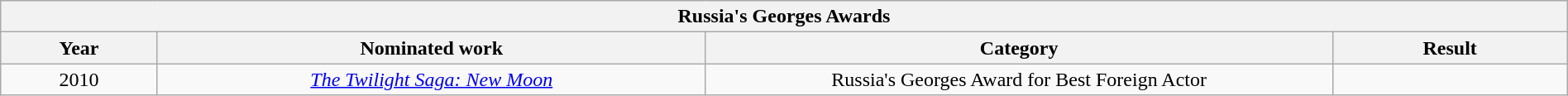<table width="100%" class="wikitable">
<tr>
<th colspan="4" align="center"><strong>Russia's Georges Awards</strong></th>
</tr>
<tr>
<th width="10%">Year</th>
<th width="35%">Nominated work</th>
<th width="40%">Category</th>
<th width="15%">Result</th>
</tr>
<tr>
<td style="text-align:center;">2010</td>
<td style="text-align:center;"><em><a href='#'>The Twilight Saga: New Moon</a></em></td>
<td style="text-align:center;">Russia's Georges Award for Best Foreign Actor</td>
<td></td>
</tr>
</table>
